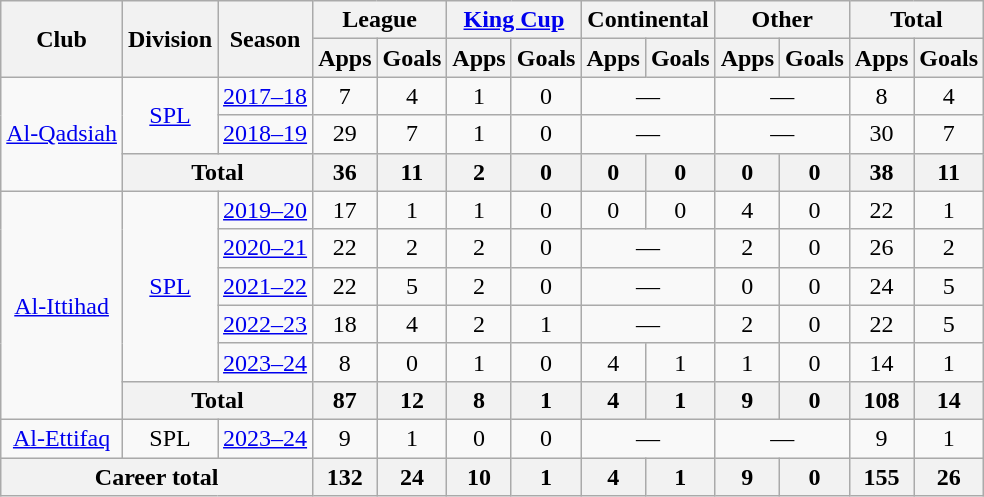<table class="wikitable" style="text-align: center;">
<tr>
<th rowspan="2">Club</th>
<th rowspan="2">Division</th>
<th rowspan="2">Season</th>
<th colspan="2">League</th>
<th colspan="2"><a href='#'>King Cup</a></th>
<th colspan="2">Continental</th>
<th colspan="2">Other</th>
<th colspan="2">Total</th>
</tr>
<tr>
<th>Apps</th>
<th>Goals</th>
<th>Apps</th>
<th>Goals</th>
<th>Apps</th>
<th>Goals</th>
<th>Apps</th>
<th>Goals</th>
<th>Apps</th>
<th>Goals</th>
</tr>
<tr>
<td rowspan="3"><a href='#'>Al-Qadsiah</a></td>
<td rowspan="2"><a href='#'>SPL</a></td>
<td><a href='#'>2017–18</a></td>
<td>7</td>
<td>4</td>
<td>1</td>
<td>0</td>
<td colspan="2">—</td>
<td colspan="2">—</td>
<td>8</td>
<td>4</td>
</tr>
<tr>
<td><a href='#'>2018–19</a></td>
<td>29</td>
<td>7</td>
<td>1</td>
<td>0</td>
<td colspan="2">—</td>
<td colspan="2">—</td>
<td>30</td>
<td>7</td>
</tr>
<tr>
<th colspan="2">Total</th>
<th>36</th>
<th>11</th>
<th>2</th>
<th>0</th>
<th>0</th>
<th>0</th>
<th>0</th>
<th>0</th>
<th>38</th>
<th>11</th>
</tr>
<tr>
<td rowspan="6"><a href='#'>Al-Ittihad</a></td>
<td rowspan="5"><a href='#'>SPL</a></td>
<td><a href='#'>2019–20</a></td>
<td>17</td>
<td>1</td>
<td>1</td>
<td>0</td>
<td>0</td>
<td>0</td>
<td>4</td>
<td>0</td>
<td>22</td>
<td>1</td>
</tr>
<tr>
<td><a href='#'>2020–21</a></td>
<td>22</td>
<td>2</td>
<td>2</td>
<td>0</td>
<td colspan="2">—</td>
<td>2</td>
<td>0</td>
<td>26</td>
<td>2</td>
</tr>
<tr>
<td><a href='#'>2021–22</a></td>
<td>22</td>
<td>5</td>
<td>2</td>
<td>0</td>
<td colspan="2">—</td>
<td>0</td>
<td>0</td>
<td>24</td>
<td>5</td>
</tr>
<tr>
<td><a href='#'>2022–23</a></td>
<td>18</td>
<td>4</td>
<td>2</td>
<td>1</td>
<td colspan="2">—</td>
<td>2</td>
<td>0</td>
<td>22</td>
<td>5</td>
</tr>
<tr>
<td><a href='#'>2023–24</a></td>
<td>8</td>
<td>0</td>
<td>1</td>
<td>0</td>
<td>4</td>
<td>1</td>
<td>1</td>
<td>0</td>
<td>14</td>
<td>1</td>
</tr>
<tr>
<th colspan="2">Total</th>
<th>87</th>
<th>12</th>
<th>8</th>
<th>1</th>
<th>4</th>
<th>1</th>
<th>9</th>
<th>0</th>
<th>108</th>
<th>14</th>
</tr>
<tr>
<td rowspan="1"><a href='#'>Al-Ettifaq</a></td>
<td rowspan="1">SPL</td>
<td><a href='#'>2023–24</a></td>
<td>9</td>
<td>1</td>
<td>0</td>
<td>0</td>
<td colspan="2">—</td>
<td colspan="2">—</td>
<td>9</td>
<td>1</td>
</tr>
<tr>
<th colspan="3">Career total</th>
<th>132</th>
<th>24</th>
<th>10</th>
<th>1</th>
<th>4</th>
<th>1</th>
<th>9</th>
<th>0</th>
<th>155</th>
<th>26</th>
</tr>
</table>
